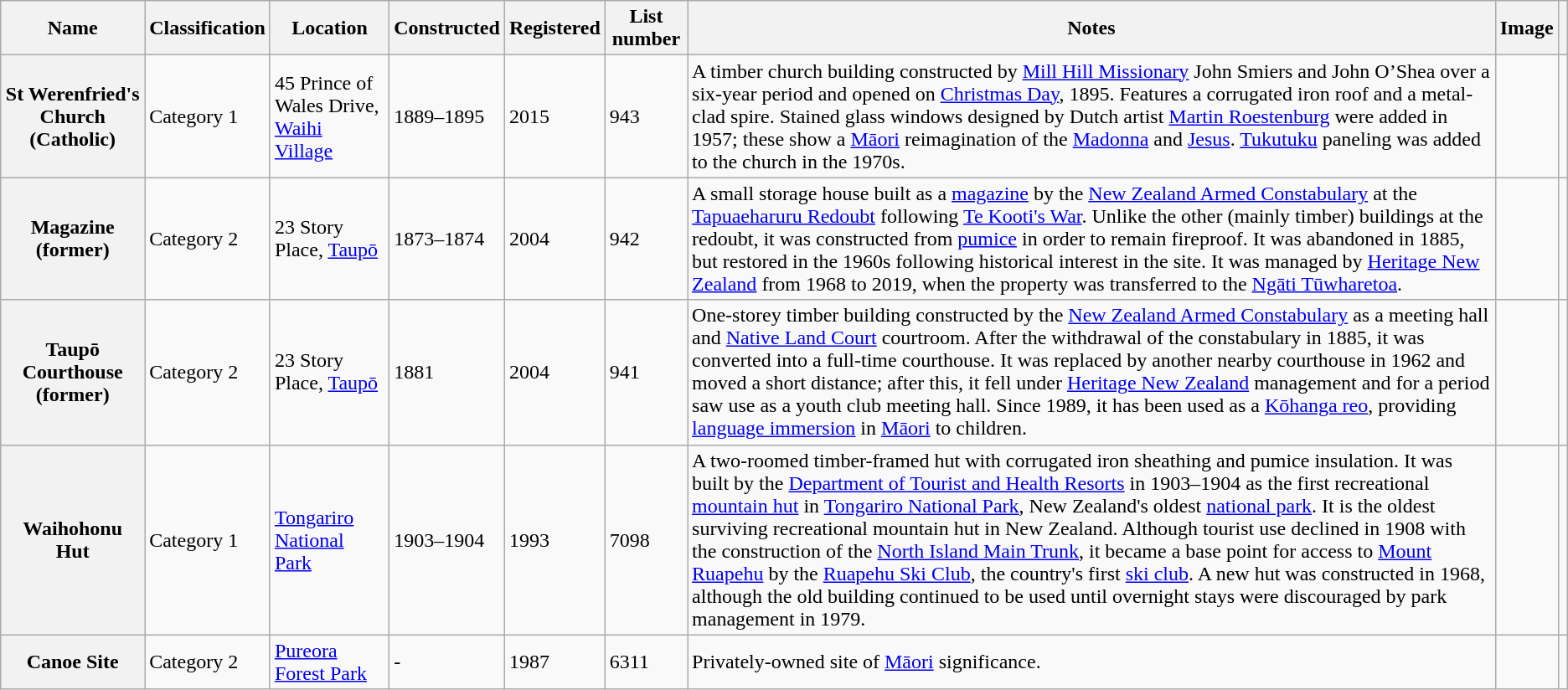<table class="wikitable sortable sticky-header">
<tr>
<th scope="col">Name</th>
<th scope="col">Classification</th>
<th scope="col">Location</th>
<th scope="col">Constructed</th>
<th scope="col">Registered</th>
<th scope="col">List number</th>
<th scope="col" class="unsortable">Notes</th>
<th scope="col" class="unsortable">Image</th>
<th scope="col" class="unsortable"></th>
</tr>
<tr>
<th scope="row">St Werenfried's Church (Catholic)</th>
<td>Category 1</td>
<td>45 Prince of Wales Drive, <a href='#'>Waihi Village</a></td>
<td>1889–1895</td>
<td>2015</td>
<td>943</td>
<td>A timber church building constructed by <a href='#'>Mill Hill Missionary</a> John Smiers and John O’Shea over a six-year period and opened on <a href='#'>Christmas Day</a>, 1895. Features a corrugated iron roof and a metal-clad spire. Stained glass windows designed by Dutch artist <a href='#'>Martin Roestenburg</a> were added in 1957; these show a <a href='#'>Māori</a> reimagination of the <a href='#'>Madonna</a> and <a href='#'>Jesus</a>. <a href='#'>Tukutuku</a> paneling was added to the church in the 1970s.</td>
<td></td>
<td></td>
</tr>
<tr>
<th scope="row">Magazine (former)</th>
<td>Category 2</td>
<td>23 Story Place, <a href='#'>Taupō</a></td>
<td>1873–1874</td>
<td>2004</td>
<td>942</td>
<td>A small storage house built as a <a href='#'>magazine</a> by the <a href='#'>New Zealand Armed Constabulary</a> at the <a href='#'>Tapuaeharuru Redoubt</a> following <a href='#'>Te Kooti's War</a>. Unlike the other (mainly timber) buildings at the redoubt, it was constructed from <a href='#'>pumice</a> in order to remain fireproof. It was abandoned in 1885, but restored in the 1960s following historical interest in the site. It was managed by <a href='#'>Heritage New Zealand</a> from 1968 to 2019, when the property was transferred to the <a href='#'>Ngāti Tūwharetoa</a>.</td>
<td></td>
<td></td>
</tr>
<tr>
<th scope="row">Taupō Courthouse (former)</th>
<td>Category 2</td>
<td>23 Story Place, <a href='#'>Taupō</a></td>
<td>1881</td>
<td>2004</td>
<td>941</td>
<td>One-storey timber building constructed by the <a href='#'>New Zealand Armed Constabulary</a> as a meeting hall and <a href='#'>Native Land Court</a> courtroom. After the withdrawal of the constabulary in 1885, it was converted into a full-time courthouse. It was replaced by another nearby courthouse in 1962 and moved a short distance; after this, it fell under <a href='#'>Heritage New Zealand</a> management and for a period saw use as a youth club meeting hall. Since 1989, it has been used as a <a href='#'>Kōhanga reo</a>, providing <a href='#'>language immersion</a> in <a href='#'>Māori</a> to children.</td>
<td></td>
<td></td>
</tr>
<tr>
<th scope="row">Waihohonu Hut</th>
<td>Category 1</td>
<td><a href='#'>Tongariro National Park</a></td>
<td>1903–1904</td>
<td>1993</td>
<td>7098</td>
<td>A two-roomed timber-framed hut with corrugated iron sheathing and pumice insulation. It was built by the <a href='#'>Department of Tourist and Health Resorts</a> in 1903–1904 as the first recreational <a href='#'>mountain hut</a> in <a href='#'>Tongariro National Park</a>, New Zealand's oldest <a href='#'>national park</a>. It is the oldest surviving recreational mountain hut in New Zealand. Although tourist use declined in 1908 with the construction of the <a href='#'>North Island Main Trunk</a>, it became a base point for access to <a href='#'>Mount Ruapehu</a> by the <a href='#'>Ruapehu Ski Club</a>, the country's first <a href='#'>ski club</a>. A new hut was constructed in 1968, although the old building continued to be used until overnight stays were discouraged by park management in 1979.</td>
<td></td>
<td></td>
</tr>
<tr>
<th scope="row">Canoe Site</th>
<td>Category 2</td>
<td><a href='#'>Pureora Forest Park</a></td>
<td>-</td>
<td>1987</td>
<td>6311</td>
<td>Privately-owned site of <a href='#'>Māori</a> significance.</td>
<td></td>
<td></td>
</tr>
</table>
